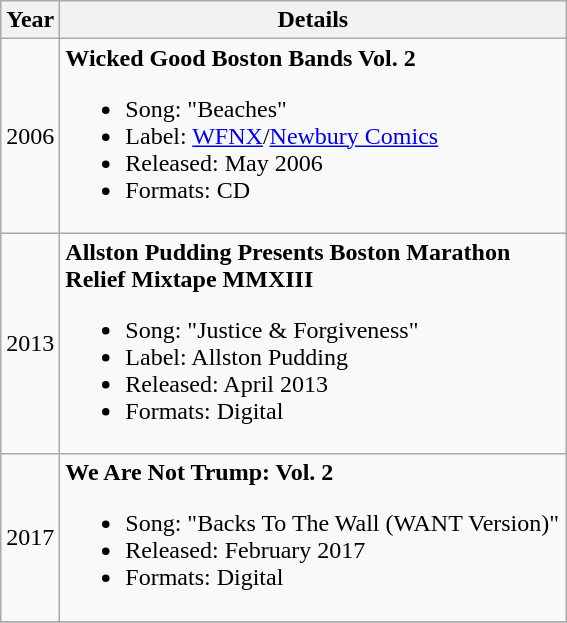<table class="wikitable sortable">
<tr>
<th width="15">Year</th>
<th width="330">Details</th>
</tr>
<tr>
<td>2006</td>
<td><strong>Wicked Good Boston Bands Vol. 2</strong><br><ul><li>Song: "Beaches"</li><li>Label: <a href='#'>WFNX</a>/<a href='#'>Newbury Comics</a></li><li>Released: May 2006</li><li>Formats: CD</li></ul></td>
</tr>
<tr>
<td>2013</td>
<td><strong>Allston Pudding Presents Boston Marathon Relief Mixtape MMXIII</strong><br><ul><li>Song: "Justice & Forgiveness"</li><li>Label: Allston Pudding</li><li>Released: April 2013</li><li>Formats: Digital</li></ul></td>
</tr>
<tr>
<td>2017</td>
<td><strong>We Are Not Trump: Vol. 2</strong><br><ul><li>Song: "Backs To The Wall (WANT Version)"</li><li>Released: February 2017</li><li>Formats: Digital</li></ul></td>
</tr>
<tr>
</tr>
</table>
